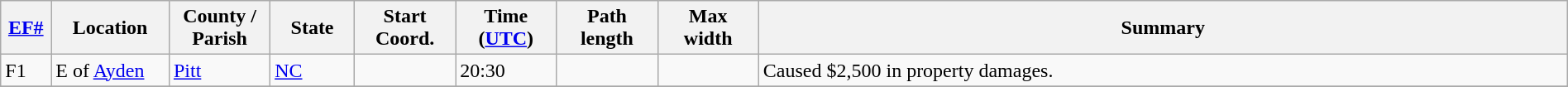<table class="wikitable sortable" style="width:100%;">
<tr>
<th scope="col"  style="width:3%; text-align:center;"><a href='#'>EF#</a></th>
<th scope="col"  style="width:7%; text-align:center;" class="unsortable">Location</th>
<th scope="col"  style="width:6%; text-align:center;" class="unsortable">County / Parish</th>
<th scope="col"  style="width:5%; text-align:center;">State</th>
<th scope="col"  style="width:6%; text-align:center;">Start Coord.</th>
<th scope="col"  style="width:6%; text-align:center;">Time (<a href='#'>UTC</a>)</th>
<th scope="col"  style="width:6%; text-align:center;">Path length</th>
<th scope="col"  style="width:6%; text-align:center;">Max width</th>
<th scope="col" class="unsortable" style="width:48%; text-align:center;">Summary</th>
</tr>
<tr>
<td bgcolor=>F1</td>
<td>E of <a href='#'>Ayden</a></td>
<td><a href='#'>Pitt</a></td>
<td><a href='#'>NC</a></td>
<td></td>
<td>20:30</td>
<td></td>
<td></td>
<td>Caused $2,500 in property damages.</td>
</tr>
<tr>
</tr>
</table>
